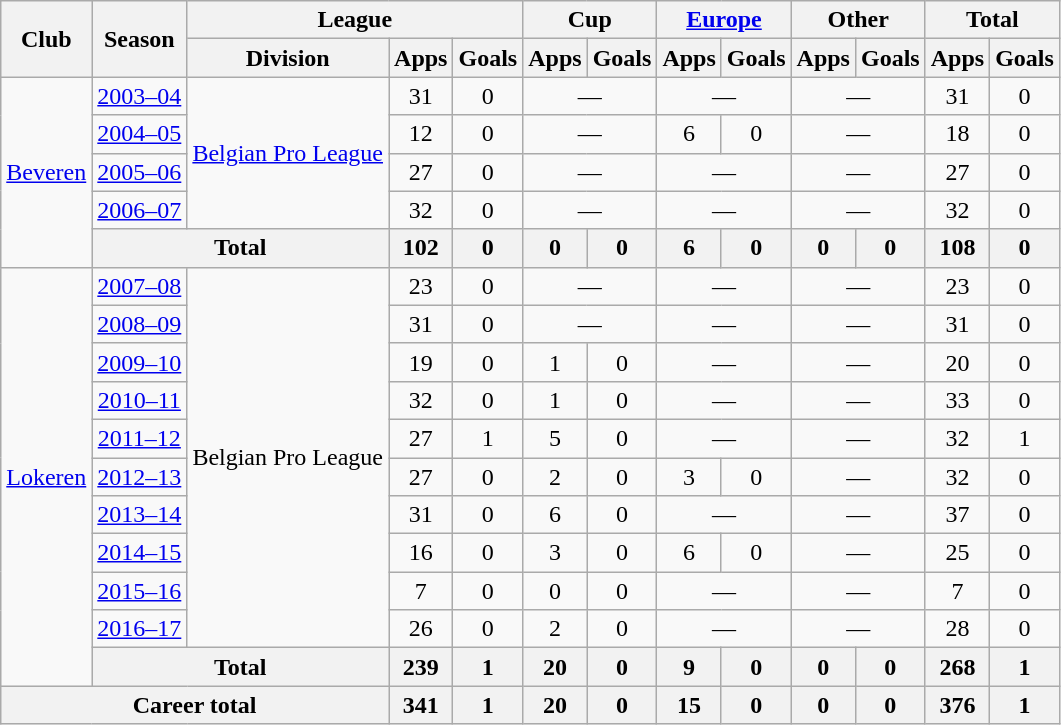<table class="wikitable" style="text-align:center">
<tr>
<th rowspan="2">Club</th>
<th rowspan="2">Season</th>
<th colspan="3">League</th>
<th colspan="2">Cup</th>
<th colspan="2"><a href='#'>Europe</a></th>
<th colspan="2">Other</th>
<th colspan="2">Total</th>
</tr>
<tr>
<th>Division</th>
<th>Apps</th>
<th>Goals</th>
<th>Apps</th>
<th>Goals</th>
<th>Apps</th>
<th>Goals</th>
<th>Apps</th>
<th>Goals</th>
<th>Apps</th>
<th>Goals</th>
</tr>
<tr>
<td rowspan="5"><a href='#'>Beveren</a></td>
<td><a href='#'>2003–04</a></td>
<td rowspan="4"><a href='#'>Belgian Pro League</a></td>
<td>31</td>
<td>0</td>
<td colspan="2">—</td>
<td colspan="2">—</td>
<td colspan="2">—</td>
<td>31</td>
<td>0</td>
</tr>
<tr>
<td><a href='#'>2004–05</a></td>
<td>12</td>
<td>0</td>
<td colspan="2">—</td>
<td>6</td>
<td>0</td>
<td colspan="2">—</td>
<td>18</td>
<td>0</td>
</tr>
<tr>
<td><a href='#'>2005–06</a></td>
<td>27</td>
<td>0</td>
<td colspan="2">—</td>
<td colspan="2">—</td>
<td colspan="2">—</td>
<td>27</td>
<td>0</td>
</tr>
<tr>
<td><a href='#'>2006–07</a></td>
<td>32</td>
<td>0</td>
<td colspan="2">—</td>
<td colspan="2">—</td>
<td colspan="2">—</td>
<td>32</td>
<td>0</td>
</tr>
<tr>
<th colspan="2">Total</th>
<th>102</th>
<th>0</th>
<th>0</th>
<th>0</th>
<th>6</th>
<th>0</th>
<th>0</th>
<th>0</th>
<th>108</th>
<th>0</th>
</tr>
<tr>
<td rowspan="11"><a href='#'>Lokeren</a></td>
<td><a href='#'>2007–08</a></td>
<td rowspan="10">Belgian Pro League</td>
<td>23</td>
<td>0</td>
<td colspan="2">—</td>
<td colspan="2">—</td>
<td colspan="2">—</td>
<td>23</td>
<td>0</td>
</tr>
<tr>
<td><a href='#'>2008–09</a></td>
<td>31</td>
<td>0</td>
<td colspan="2">—</td>
<td colspan="2">—</td>
<td colspan="2">—</td>
<td>31</td>
<td>0</td>
</tr>
<tr>
<td><a href='#'>2009–10</a></td>
<td>19</td>
<td>0</td>
<td>1</td>
<td>0</td>
<td colspan="2">—</td>
<td colspan="2">—</td>
<td>20</td>
<td>0</td>
</tr>
<tr>
<td><a href='#'>2010–11</a></td>
<td>32</td>
<td>0</td>
<td>1</td>
<td>0</td>
<td colspan="2">—</td>
<td colspan="2">—</td>
<td>33</td>
<td>0</td>
</tr>
<tr>
<td><a href='#'>2011–12</a></td>
<td>27</td>
<td>1</td>
<td>5</td>
<td>0</td>
<td colspan="2">—</td>
<td colspan="2">—</td>
<td>32</td>
<td>1</td>
</tr>
<tr>
<td><a href='#'>2012–13</a></td>
<td>27</td>
<td>0</td>
<td>2</td>
<td>0</td>
<td>3</td>
<td>0</td>
<td colspan="2">—</td>
<td>32</td>
<td>0</td>
</tr>
<tr>
<td><a href='#'>2013–14</a></td>
<td>31</td>
<td>0</td>
<td>6</td>
<td>0</td>
<td colspan="2">—</td>
<td colspan="2">—</td>
<td>37</td>
<td>0</td>
</tr>
<tr>
<td><a href='#'>2014–15</a></td>
<td>16</td>
<td>0</td>
<td>3</td>
<td>0</td>
<td>6</td>
<td>0</td>
<td colspan="2">—</td>
<td>25</td>
<td>0</td>
</tr>
<tr>
<td><a href='#'>2015–16</a></td>
<td>7</td>
<td>0</td>
<td>0</td>
<td>0</td>
<td colspan="2">—</td>
<td colspan="2">—</td>
<td>7</td>
<td>0</td>
</tr>
<tr>
<td><a href='#'>2016–17</a></td>
<td>26</td>
<td>0</td>
<td>2</td>
<td>0</td>
<td colspan="2">—</td>
<td colspan="2">—</td>
<td>28</td>
<td>0</td>
</tr>
<tr>
<th colspan="2">Total</th>
<th>239</th>
<th>1</th>
<th>20</th>
<th>0</th>
<th>9</th>
<th>0</th>
<th>0</th>
<th>0</th>
<th>268</th>
<th>1</th>
</tr>
<tr>
<th colspan="3">Career total</th>
<th>341</th>
<th>1</th>
<th>20</th>
<th>0</th>
<th>15</th>
<th>0</th>
<th>0</th>
<th>0</th>
<th>376</th>
<th>1</th>
</tr>
</table>
